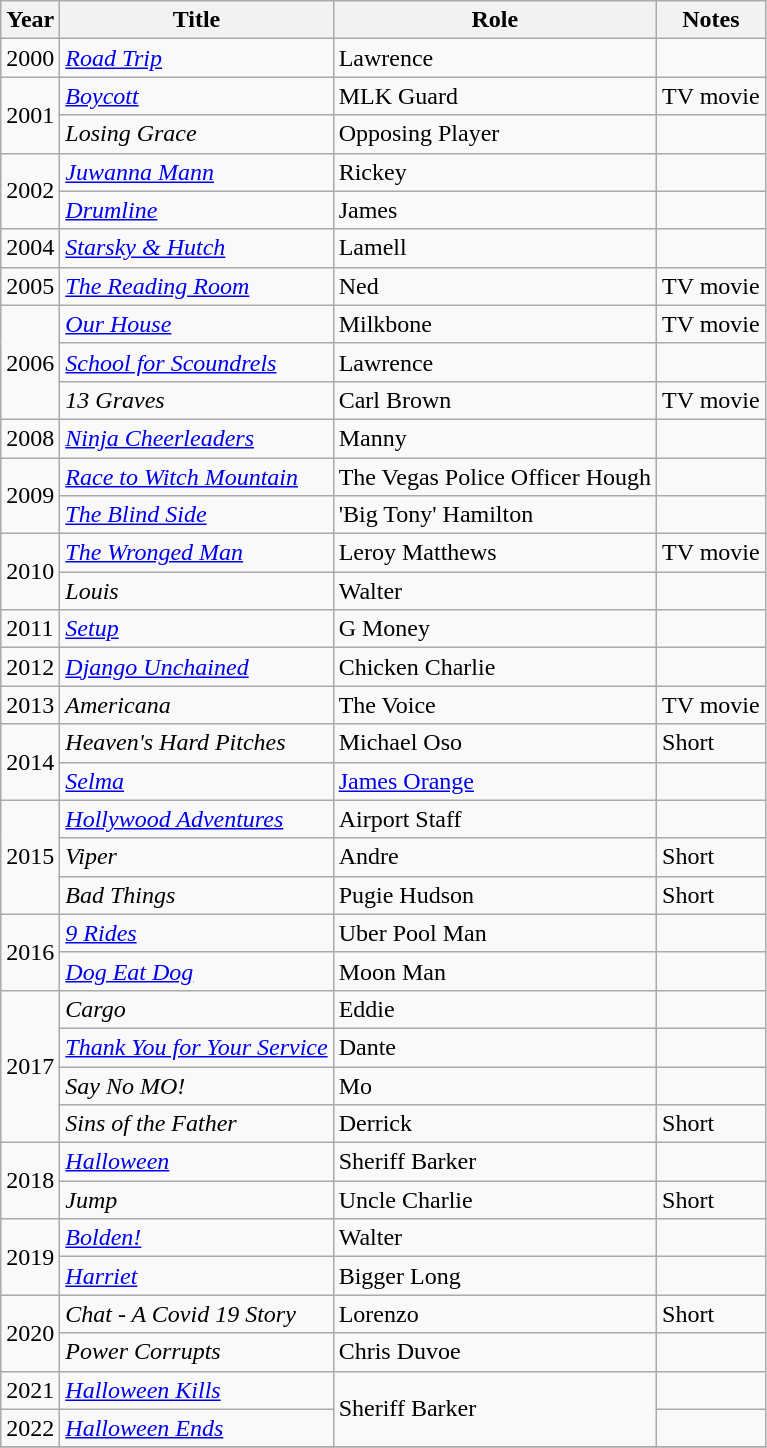<table class="wikitable plainrowheaders sortable" style="margin-right: 0;">
<tr>
<th>Year</th>
<th>Title</th>
<th>Role</th>
<th>Notes</th>
</tr>
<tr>
<td>2000</td>
<td><em><a href='#'>Road Trip</a></em></td>
<td>Lawrence</td>
<td></td>
</tr>
<tr>
<td rowspan=2>2001</td>
<td><em><a href='#'>Boycott</a></em></td>
<td>MLK Guard</td>
<td>TV movie</td>
</tr>
<tr>
<td><em>Losing Grace</em></td>
<td>Opposing Player</td>
<td></td>
</tr>
<tr>
<td rowspan=2>2002</td>
<td><em><a href='#'>Juwanna Mann</a></em></td>
<td>Rickey</td>
<td></td>
</tr>
<tr>
<td><em><a href='#'>Drumline</a></em></td>
<td>James</td>
<td></td>
</tr>
<tr>
<td>2004</td>
<td><em><a href='#'>Starsky & Hutch</a></em></td>
<td>Lamell</td>
<td></td>
</tr>
<tr>
<td>2005</td>
<td><em><a href='#'>The Reading Room</a></em></td>
<td>Ned</td>
<td>TV movie</td>
</tr>
<tr>
<td rowspan=3>2006</td>
<td><em><a href='#'>Our House</a></em></td>
<td>Milkbone</td>
<td>TV movie</td>
</tr>
<tr>
<td><em><a href='#'>School for Scoundrels</a></em></td>
<td>Lawrence</td>
<td></td>
</tr>
<tr>
<td><em>13 Graves</em></td>
<td>Carl Brown</td>
<td>TV movie</td>
</tr>
<tr>
<td>2008</td>
<td><em><a href='#'>Ninja Cheerleaders</a></em></td>
<td>Manny</td>
<td></td>
</tr>
<tr>
<td rowspan=2>2009</td>
<td><em><a href='#'>Race to Witch Mountain</a></em></td>
<td>The Vegas Police Officer Hough</td>
<td></td>
</tr>
<tr>
<td><em><a href='#'>The Blind Side</a></em></td>
<td>'Big Tony' Hamilton</td>
<td></td>
</tr>
<tr>
<td rowspan=2>2010</td>
<td><em><a href='#'>The Wronged Man</a></em></td>
<td>Leroy Matthews</td>
<td>TV movie</td>
</tr>
<tr>
<td><em>Louis</em></td>
<td>Walter</td>
<td></td>
</tr>
<tr>
<td>2011</td>
<td><em><a href='#'>Setup</a></em></td>
<td>G Money</td>
<td></td>
</tr>
<tr>
<td>2012</td>
<td><em><a href='#'>Django Unchained</a></em></td>
<td>Chicken Charlie</td>
<td></td>
</tr>
<tr>
<td>2013</td>
<td><em>Americana</em></td>
<td>The Voice</td>
<td>TV movie</td>
</tr>
<tr>
<td rowspan=2>2014</td>
<td><em>Heaven's Hard Pitches</em></td>
<td>Michael Oso</td>
<td>Short</td>
</tr>
<tr>
<td><em><a href='#'>Selma</a></em></td>
<td><a href='#'>James Orange</a></td>
<td></td>
</tr>
<tr>
<td rowspan=3>2015</td>
<td><em><a href='#'>Hollywood Adventures</a></em></td>
<td>Airport Staff</td>
<td></td>
</tr>
<tr>
<td><em>Viper</em></td>
<td>Andre</td>
<td>Short</td>
</tr>
<tr>
<td><em>Bad Things</em></td>
<td>Pugie Hudson</td>
<td>Short</td>
</tr>
<tr>
<td rowspan=2>2016</td>
<td><em><a href='#'>9 Rides</a></em></td>
<td>Uber Pool Man</td>
<td></td>
</tr>
<tr>
<td><em><a href='#'>Dog Eat Dog</a> </em></td>
<td>Moon Man</td>
<td></td>
</tr>
<tr>
<td rowspan=4>2017</td>
<td><em>Cargo</em></td>
<td>Eddie</td>
<td></td>
</tr>
<tr>
<td><em><a href='#'>Thank You for Your Service</a></em></td>
<td>Dante</td>
<td></td>
</tr>
<tr>
<td><em>Say No MO!</em></td>
<td>Mo</td>
<td></td>
</tr>
<tr>
<td><em>Sins of the Father</em></td>
<td>Derrick</td>
<td>Short</td>
</tr>
<tr>
<td rowspan=2>2018</td>
<td><em><a href='#'>Halloween</a></em></td>
<td>Sheriff Barker</td>
<td></td>
</tr>
<tr>
<td><em>Jump</em></td>
<td>Uncle Charlie</td>
<td>Short</td>
</tr>
<tr>
<td rowspan=2>2019</td>
<td><em><a href='#'>Bolden!</a></em></td>
<td>Walter</td>
<td></td>
</tr>
<tr>
<td><em><a href='#'>Harriet</a></em></td>
<td>Bigger Long</td>
<td></td>
</tr>
<tr>
<td rowspan=2>2020</td>
<td><em>Chat - A Covid 19 Story</em></td>
<td>Lorenzo</td>
<td>Short</td>
</tr>
<tr>
<td><em>Power Corrupts</em></td>
<td>Chris Duvoe</td>
<td></td>
</tr>
<tr>
<td>2021</td>
<td><em><a href='#'>Halloween Kills</a></em></td>
<td rowspan=2>Sheriff Barker</td>
<td></td>
</tr>
<tr>
<td>2022</td>
<td><em><a href='#'>Halloween Ends</a></em></td>
<td></td>
</tr>
<tr>
</tr>
</table>
